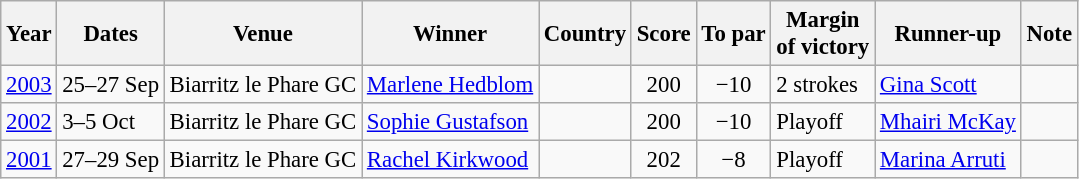<table class=wikitable style="font-size:95%">
<tr>
<th>Year</th>
<th>Dates</th>
<th>Venue</th>
<th>Winner</th>
<th>Country</th>
<th>Score</th>
<th>To par</th>
<th>Margin<br>of victory</th>
<th>Runner-up</th>
<th>Note</th>
</tr>
<tr>
<td><a href='#'>2003</a></td>
<td>25–27 Sep</td>
<td>Biarritz le Phare GC</td>
<td><a href='#'>Marlene Hedblom</a></td>
<td></td>
<td align=center>200</td>
<td align=center>−10</td>
<td>2 strokes</td>
<td> <a href='#'>Gina Scott </a></td>
<td></td>
</tr>
<tr>
<td><a href='#'>2002</a></td>
<td>3–5 Oct</td>
<td>Biarritz le Phare GC</td>
<td><a href='#'>Sophie Gustafson</a></td>
<td></td>
<td align=center>200</td>
<td align=center>−10</td>
<td>Playoff</td>
<td> <a href='#'>Mhairi McKay</a></td>
<td></td>
</tr>
<tr>
<td><a href='#'>2001</a></td>
<td>27–29 Sep</td>
<td>Biarritz le Phare GC</td>
<td><a href='#'>Rachel Kirkwood</a></td>
<td></td>
<td align=center>202</td>
<td align=center>−8</td>
<td>Playoff</td>
<td> <a href='#'>Marina Arruti </a></td>
<td></td>
</tr>
</table>
